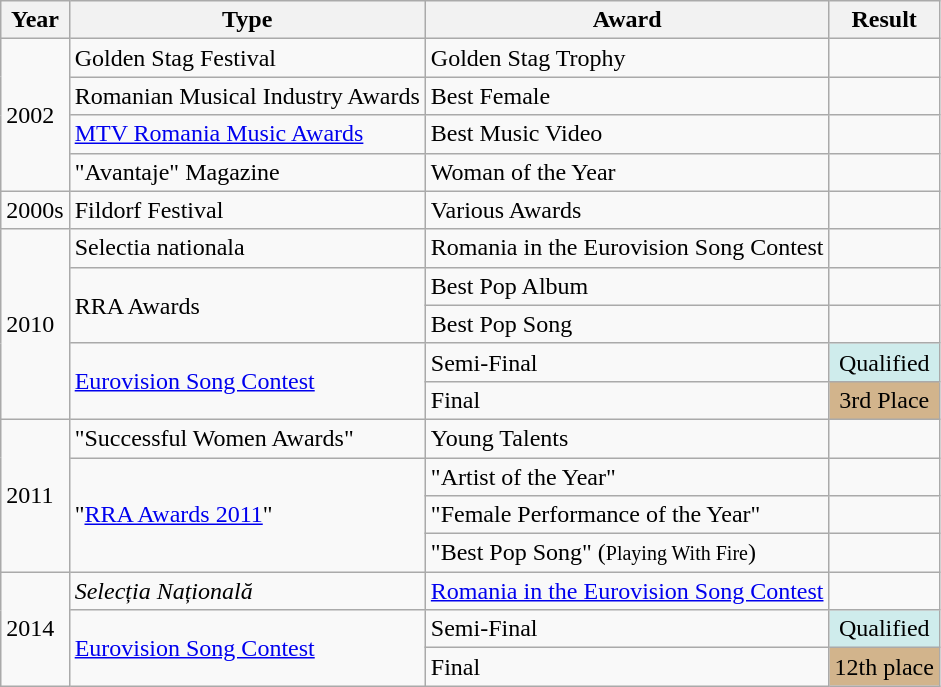<table class="wikitable">
<tr>
<th>Year</th>
<th>Type</th>
<th>Award</th>
<th>Result</th>
</tr>
<tr>
<td rowspan="4">2002</td>
<td>Golden Stag Festival</td>
<td>Golden Stag Trophy</td>
<td></td>
</tr>
<tr>
<td>Romanian Musical Industry Awards</td>
<td>Best Female</td>
<td></td>
</tr>
<tr>
<td><a href='#'>MTV Romania Music Awards</a></td>
<td>Best Music Video</td>
<td></td>
</tr>
<tr>
<td>"Avantaje" Magazine</td>
<td>Woman of the Year</td>
<td></td>
</tr>
<tr>
<td>2000s</td>
<td>Fildorf Festival</td>
<td>Various Awards</td>
<td></td>
</tr>
<tr>
<td rowspan="5">2010</td>
<td>Selectia nationala</td>
<td>Romania in the Eurovision Song Contest</td>
<td></td>
</tr>
<tr>
<td rowspan="2">RRA Awards</td>
<td>Best Pop Album</td>
<td></td>
</tr>
<tr>
<td>Best Pop Song</td>
<td></td>
</tr>
<tr>
<td rowspan="2"><a href='#'>Eurovision Song Contest</a></td>
<td>Semi-Final</td>
<td style="text-align:center; background:#cfecec;">Qualified</td>
</tr>
<tr>
<td>Final</td>
<td style="text-align:center; background:tan;">3rd Place</td>
</tr>
<tr>
<td rowspan="4">2011</td>
<td>"Successful Women Awards"</td>
<td>Young Talents</td>
<td></td>
</tr>
<tr>
<td rowspan="3">"<a href='#'>RRA Awards 2011</a>"</td>
<td>"Artist of the Year"</td>
<td></td>
</tr>
<tr>
<td>"Female Performance of the Year"</td>
<td></td>
</tr>
<tr>
<td>"Best Pop Song" (<small>Playing With Fire</small>)</td>
<td></td>
</tr>
<tr>
<td rowspan="3">2014</td>
<td><em>Selecția Națională</em></td>
<td><a href='#'>Romania in the Eurovision Song Contest</a></td>
<td></td>
</tr>
<tr>
<td rowspan="2"><a href='#'>Eurovision Song Contest</a></td>
<td>Semi-Final</td>
<td style="text-align:center; background:#cfecec;">Qualified</td>
</tr>
<tr>
<td>Final</td>
<td style="text-align:center; background:tan;">12th place</td>
</tr>
</table>
